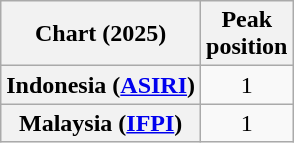<table class="wikitable sortable plainrowheaders" style="text-align:center">
<tr>
<th scope="col">Chart (2025)</th>
<th scope="col">Peak<br>position</th>
</tr>
<tr>
<th scope="row">Indonesia (<a href='#'>ASIRI</a>)</th>
<td>1</td>
</tr>
<tr>
<th scope="row">Malaysia (<a href='#'>IFPI</a>)</th>
<td>1</td>
</tr>
</table>
